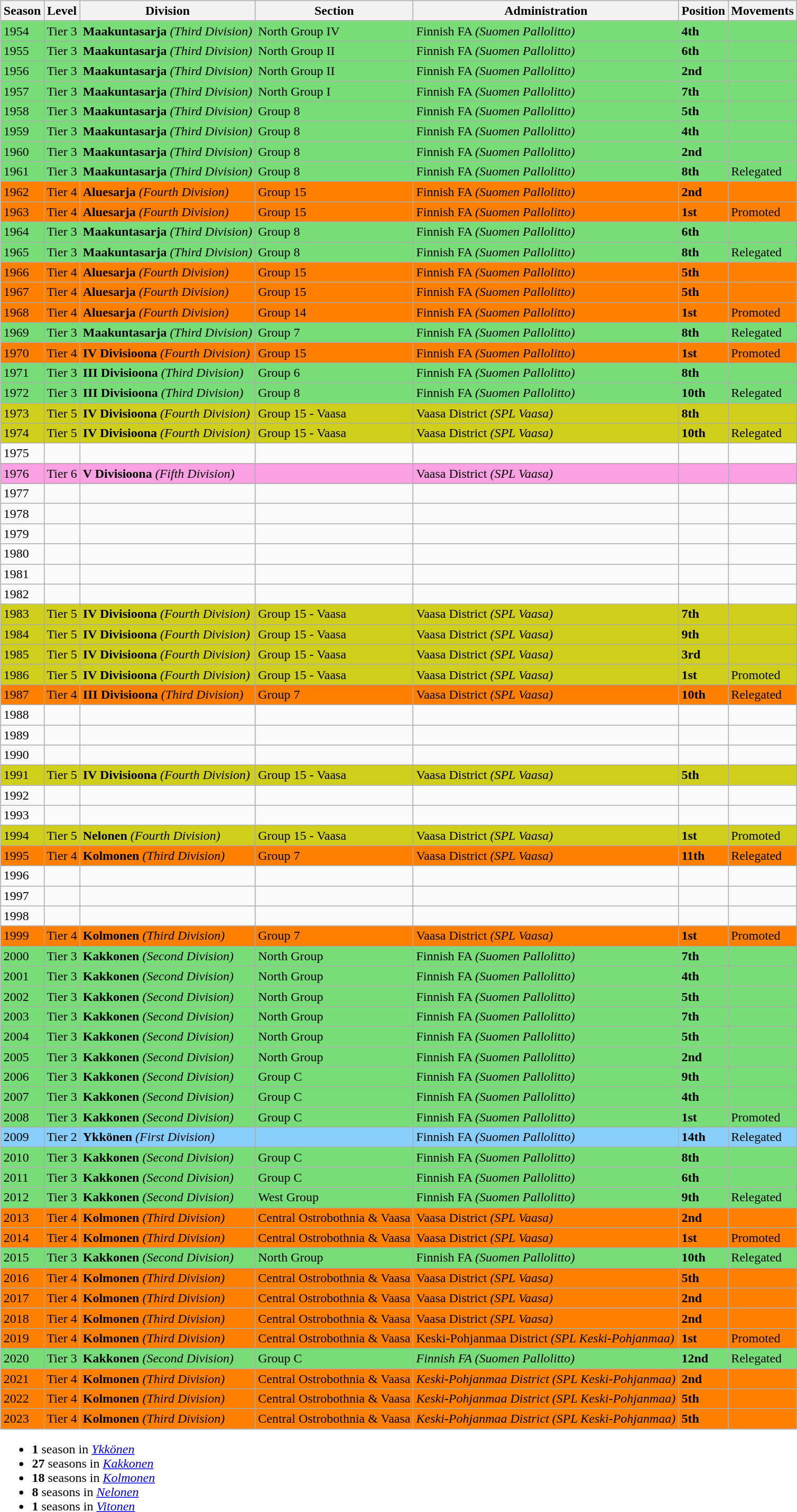<table>
<tr>
<td valign="top" width=0%><br><table class="wikitable">
<tr style="background:#f0f6fa;">
<th><strong>Season</strong></th>
<th><strong>Level</strong></th>
<th><strong>Division</strong></th>
<th><strong>Section</strong></th>
<th><strong>Administration</strong></th>
<th><strong>Position</strong></th>
<th><strong>Movements</strong></th>
</tr>
<tr>
<td style="background:#77DD77;">1954</td>
<td style="background:#77DD77;">Tier 3</td>
<td style="background:#77DD77;"><strong>Maakuntasarja</strong> <em>(Third Division)</em></td>
<td style="background:#77DD77;">North Group IV</td>
<td style="background:#77DD77;">Finnish FA <em>(Suomen Pallolitto)</em></td>
<td style="background:#77DD77;"><strong>4th</strong></td>
<td style="background:#77DD77;"></td>
</tr>
<tr>
<td style="background:#77DD77;">1955</td>
<td style="background:#77DD77;">Tier 3</td>
<td style="background:#77DD77;"><strong>Maakuntasarja</strong> <em>(Third Division)</em></td>
<td style="background:#77DD77;">North Group II</td>
<td style="background:#77DD77;">Finnish FA <em>(Suomen Pallolitto)</em></td>
<td style="background:#77DD77;"><strong>6th</strong></td>
<td style="background:#77DD77;"></td>
</tr>
<tr>
<td style="background:#77DD77;">1956</td>
<td style="background:#77DD77;">Tier 3</td>
<td style="background:#77DD77;"><strong>Maakuntasarja</strong> <em>(Third Division)</em></td>
<td style="background:#77DD77;">North Group II</td>
<td style="background:#77DD77;">Finnish FA <em>(Suomen Pallolitto)</em></td>
<td style="background:#77DD77;"><strong>2nd</strong></td>
<td style="background:#77DD77;"></td>
</tr>
<tr>
<td style="background:#77DD77;">1957</td>
<td style="background:#77DD77;">Tier 3</td>
<td style="background:#77DD77;"><strong>Maakuntasarja</strong> <em>(Third Division)</em></td>
<td style="background:#77DD77;">North Group I</td>
<td style="background:#77DD77;">Finnish FA <em>(Suomen Pallolitto)</em></td>
<td style="background:#77DD77;"><strong>7th</strong></td>
<td style="background:#77DD77;"></td>
</tr>
<tr>
<td style="background:#77DD77;">1958</td>
<td style="background:#77DD77;">Tier 3</td>
<td style="background:#77DD77;"><strong>Maakuntasarja</strong> <em>(Third Division)</em></td>
<td style="background:#77DD77;">Group 8</td>
<td style="background:#77DD77;">Finnish FA <em>(Suomen Pallolitto)</em></td>
<td style="background:#77DD77;"><strong>5th</strong></td>
<td style="background:#77DD77;"></td>
</tr>
<tr>
<td style="background:#77DD77;">1959</td>
<td style="background:#77DD77;">Tier 3</td>
<td style="background:#77DD77;"><strong>Maakuntasarja</strong> <em>(Third Division)</em></td>
<td style="background:#77DD77;">Group 8</td>
<td style="background:#77DD77;">Finnish FA <em>(Suomen Pallolitto)</em></td>
<td style="background:#77DD77;"><strong>4th</strong></td>
<td style="background:#77DD77;"></td>
</tr>
<tr>
<td style="background:#77DD77;">1960</td>
<td style="background:#77DD77;">Tier 3</td>
<td style="background:#77DD77;"><strong>Maakuntasarja</strong> <em>(Third Division)</em></td>
<td style="background:#77DD77;">Group 8</td>
<td style="background:#77DD77;">Finnish FA <em>(Suomen Pallolitto)</em></td>
<td style="background:#77DD77;"><strong>2nd</strong></td>
<td style="background:#77DD77;"></td>
</tr>
<tr>
<td style="background:#77DD77;">1961</td>
<td style="background:#77DD77;">Tier 3</td>
<td style="background:#77DD77;"><strong>Maakuntasarja</strong> <em>(Third Division)</em></td>
<td style="background:#77DD77;">Group 8</td>
<td style="background:#77DD77;">Finnish FA <em>(Suomen Pallolitto)</em></td>
<td style="background:#77DD77;"><strong>8th</strong></td>
<td style="background:#77DD77;">Relegated</td>
</tr>
<tr>
<td style="background:#FF7F00;">1962</td>
<td style="background:#FF7F00;">Tier 4</td>
<td style="background:#FF7F00;"><strong>Aluesarja</strong> <em>(Fourth Division)</em></td>
<td style="background:#FF7F00;">Group 15</td>
<td style="background:#FF7F00;">Finnish FA <em>(Suomen Pallolitto)</em></td>
<td style="background:#FF7F00;"><strong>2nd</strong></td>
<td style="background:#FF7F00;"></td>
</tr>
<tr>
<td style="background:#FF7F00;">1963</td>
<td style="background:#FF7F00;">Tier 4</td>
<td style="background:#FF7F00;"><strong>Aluesarja</strong> <em>(Fourth Division)</em></td>
<td style="background:#FF7F00;">Group 15</td>
<td style="background:#FF7F00;">Finnish FA <em>(Suomen Pallolitto)</em></td>
<td style="background:#FF7F00;"><strong>1st</strong></td>
<td style="background:#FF7F00;">Promoted</td>
</tr>
<tr>
<td style="background:#77DD77;">1964</td>
<td style="background:#77DD77;">Tier 3</td>
<td style="background:#77DD77;"><strong>Maakuntasarja</strong> <em>(Third Division)</em></td>
<td style="background:#77DD77;">Group 8</td>
<td style="background:#77DD77;">Finnish FA <em>(Suomen Pallolitto)</em></td>
<td style="background:#77DD77;"><strong>6th</strong></td>
<td style="background:#77DD77;"></td>
</tr>
<tr>
<td style="background:#77DD77;">1965</td>
<td style="background:#77DD77;">Tier 3</td>
<td style="background:#77DD77;"><strong>Maakuntasarja</strong> <em>(Third Division)</em></td>
<td style="background:#77DD77;">Group 8</td>
<td style="background:#77DD77;">Finnish FA <em>(Suomen Pallolitto)</em></td>
<td style="background:#77DD77;"><strong>8th</strong></td>
<td style="background:#77DD77;">Relegated</td>
</tr>
<tr>
<td style="background:#FF7F00;">1966</td>
<td style="background:#FF7F00;">Tier 4</td>
<td style="background:#FF7F00;"><strong>Aluesarja</strong> <em>(Fourth Division)</em></td>
<td style="background:#FF7F00;">Group 15</td>
<td style="background:#FF7F00;">Finnish FA <em>(Suomen Pallolitto)</em></td>
<td style="background:#FF7F00;"><strong>5th</strong></td>
<td style="background:#FF7F00;"></td>
</tr>
<tr>
<td style="background:#FF7F00;">1967</td>
<td style="background:#FF7F00;">Tier 4</td>
<td style="background:#FF7F00;"><strong>Aluesarja</strong> <em>(Fourth Division)</em></td>
<td style="background:#FF7F00;">Group 15</td>
<td style="background:#FF7F00;">Finnish FA <em>(Suomen Pallolitto)</em></td>
<td style="background:#FF7F00;"><strong>5th</strong></td>
<td style="background:#FF7F00;"></td>
</tr>
<tr>
<td style="background:#FF7F00;">1968</td>
<td style="background:#FF7F00;">Tier 4</td>
<td style="background:#FF7F00;"><strong>Aluesarja</strong> <em>(Fourth Division)</em></td>
<td style="background:#FF7F00;">Group 14</td>
<td style="background:#FF7F00;">Finnish FA <em>(Suomen Pallolitto)</em></td>
<td style="background:#FF7F00;"><strong>1st</strong></td>
<td style="background:#FF7F00;">Promoted</td>
</tr>
<tr>
<td style="background:#77DD77;">1969</td>
<td style="background:#77DD77;">Tier 3</td>
<td style="background:#77DD77;"><strong>Maakuntasarja</strong> <em>(Third Division)</em></td>
<td style="background:#77DD77;">Group 7</td>
<td style="background:#77DD77;">Finnish FA <em>(Suomen Pallolitto)</em></td>
<td style="background:#77DD77;"><strong>8th</strong></td>
<td style="background:#77DD77;">Relegated</td>
</tr>
<tr>
<td style="background:#FF7F00;">1970</td>
<td style="background:#FF7F00;">Tier 4</td>
<td style="background:#FF7F00;"><strong>IV Divisioona</strong> <em>(Fourth Division)</em></td>
<td style="background:#FF7F00;">Group 15</td>
<td style="background:#FF7F00;">Finnish FA <em>(Suomen Pallolitto)</em></td>
<td style="background:#FF7F00;"><strong>1st</strong></td>
<td style="background:#FF7F00;">Promoted</td>
</tr>
<tr>
<td style="background:#77DD77;">1971</td>
<td style="background:#77DD77;">Tier 3</td>
<td style="background:#77DD77;"><strong>III Divisioona</strong> <em>(Third Division)</em></td>
<td style="background:#77DD77;">Group 6</td>
<td style="background:#77DD77;">Finnish FA <em>(Suomen Pallolitto)</em></td>
<td style="background:#77DD77;"><strong>8th</strong></td>
<td style="background:#77DD77;"></td>
</tr>
<tr>
<td style="background:#77DD77;">1972</td>
<td style="background:#77DD77;">Tier 3</td>
<td style="background:#77DD77;"><strong>III Divisioona</strong> <em>(Third Division)</em></td>
<td style="background:#77DD77;">Group 8</td>
<td style="background:#77DD77;">Finnish FA <em>(Suomen Pallolitto)</em></td>
<td style="background:#77DD77;"><strong>10th</strong></td>
<td style="background:#77DD77;">Relegated</td>
</tr>
<tr>
<td style="background:#CECE1B;">1973</td>
<td style="background:#CECE1B;">Tier 5</td>
<td style="background:#CECE1B;"><strong>IV Divisioona</strong> <em>(Fourth Division)</em></td>
<td style="background:#CECE1B;">Group 15 - Vaasa</td>
<td style="background:#CECE1B;">Vaasa District <em>(SPL Vaasa)</em></td>
<td style="background:#CECE1B;"><strong>8th</strong></td>
<td style="background:#CECE1B;"></td>
</tr>
<tr>
<td style="background:#CECE1B;">1974</td>
<td style="background:#CECE1B;">Tier 5</td>
<td style="background:#CECE1B;"><strong>IV Divisioona</strong> <em>(Fourth Division)</em></td>
<td style="background:#CECE1B;">Group 15 - Vaasa</td>
<td style="background:#CECE1B;">Vaasa District <em>(SPL Vaasa)</em></td>
<td style="background:#CECE1B;"><strong>10th</strong></td>
<td style="background:#CECE1B;">Relegated</td>
</tr>
<tr>
<td style="background:;">1975</td>
<td style="background:;"></td>
<td style="background:;"></td>
<td style="background:;"></td>
<td style="background:;"></td>
<td style="background:;"></td>
<td style="background:;"></td>
</tr>
<tr>
<td style="background:#FBA0E3;">1976</td>
<td style="background:#FBA0E3;">Tier 6</td>
<td style="background:#FBA0E3;"><strong>V Divisioona</strong> <em>(Fifth Division)</em></td>
<td style="background:#FBA0E3;"></td>
<td style="background:#FBA0E3;">Vaasa District <em>(SPL Vaasa)</em></td>
<td style="background:#FBA0E3;"></td>
<td style="background:#FBA0E3;"></td>
</tr>
<tr>
<td style="background:;">1977</td>
<td style="background:;"></td>
<td style="background:;"></td>
<td style="background:;"></td>
<td style="background:;"></td>
<td style="background:;"></td>
<td style="background:;"></td>
</tr>
<tr>
<td style="background:;">1978</td>
<td style="background:;"></td>
<td style="background:;"></td>
<td style="background:;"></td>
<td style="background:;"></td>
<td style="background:;"></td>
<td style="background:;"></td>
</tr>
<tr>
<td style="background:;">1979</td>
<td style="background:;"></td>
<td style="background:;"></td>
<td style="background:;"></td>
<td style="background:;"></td>
<td style="background:;"></td>
<td style="background:;"></td>
</tr>
<tr>
<td style="background:;">1980</td>
<td style="background:;"></td>
<td style="background:;"></td>
<td style="background:;"></td>
<td style="background:;"></td>
<td style="background:;"></td>
<td style="background:;"></td>
</tr>
<tr>
<td style="background:;">1981</td>
<td style="background:;"></td>
<td style="background:;"></td>
<td style="background:;"></td>
<td style="background:;"></td>
<td style="background:;"></td>
<td style="background:;"></td>
</tr>
<tr>
<td style="background:;">1982</td>
<td style="background:;"></td>
<td style="background:;"></td>
<td style="background:;"></td>
<td style="background:;"></td>
<td style="background:;"></td>
<td style="background:;"></td>
</tr>
<tr>
<td style="background:#CECE1B;">1983</td>
<td style="background:#CECE1B;">Tier 5</td>
<td style="background:#CECE1B;"><strong>IV Divisioona</strong> <em>(Fourth Division)</em></td>
<td style="background:#CECE1B;">Group 15 - Vaasa</td>
<td style="background:#CECE1B;">Vaasa District <em>(SPL Vaasa)</em></td>
<td style="background:#CECE1B;"><strong>7th</strong></td>
<td style="background:#CECE1B;"></td>
</tr>
<tr>
<td style="background:#CECE1B;">1984</td>
<td style="background:#CECE1B;">Tier 5</td>
<td style="background:#CECE1B;"><strong>IV Divisioona</strong> <em>(Fourth Division)</em></td>
<td style="background:#CECE1B;">Group 15 - Vaasa</td>
<td style="background:#CECE1B;">Vaasa District <em>(SPL Vaasa)</em></td>
<td style="background:#CECE1B;"><strong>9th</strong></td>
<td style="background:#CECE1B;"></td>
</tr>
<tr>
<td style="background:#CECE1B;">1985</td>
<td style="background:#CECE1B;">Tier 5</td>
<td style="background:#CECE1B;"><strong>IV Divisioona</strong> <em>(Fourth Division)</em></td>
<td style="background:#CECE1B;">Group 15 - Vaasa</td>
<td style="background:#CECE1B;">Vaasa District <em>(SPL Vaasa)</em></td>
<td style="background:#CECE1B;"><strong>3rd</strong></td>
<td style="background:#CECE1B;"></td>
</tr>
<tr>
<td style="background:#CECE1B;">1986</td>
<td style="background:#CECE1B;">Tier 5</td>
<td style="background:#CECE1B;"><strong>IV Divisioona</strong> <em>(Fourth Division)</em></td>
<td style="background:#CECE1B;">Group 15 - Vaasa</td>
<td style="background:#CECE1B;">Vaasa District <em>(SPL Vaasa)</em></td>
<td style="background:#CECE1B;"><strong>1st</strong></td>
<td style="background:#CECE1B;">Promoted</td>
</tr>
<tr>
<td style="background:#FF7F00;">1987</td>
<td style="background:#FF7F00;">Tier 4</td>
<td style="background:#FF7F00;"><strong>III Divisioona</strong> <em>(Third Division)</em></td>
<td style="background:#FF7F00;">Group 7</td>
<td style="background:#FF7F00;">Vaasa District <em>(SPL Vaasa)</em></td>
<td style="background:#FF7F00;"><strong>10th</strong></td>
<td style="background:#FF7F00;">Relegated</td>
</tr>
<tr>
<td style="background:;">1988</td>
<td style="background:;"></td>
<td style="background:;"></td>
<td style="background:;"></td>
<td style="background:;"></td>
<td style="background:;"></td>
<td style="background:;"></td>
</tr>
<tr>
<td style="background:;">1989</td>
<td style="background:;"></td>
<td style="background:;"></td>
<td style="background:;"></td>
<td style="background:;"></td>
<td style="background:;"></td>
<td style="background:;"></td>
</tr>
<tr>
<td style="background:;">1990</td>
<td style="background:;"></td>
<td style="background:;"></td>
<td style="background:;"></td>
<td style="background:;"></td>
<td style="background:;"></td>
<td style="background:;"></td>
</tr>
<tr>
<td style="background:#CECE1B;">1991</td>
<td style="background:#CECE1B;">Tier 5</td>
<td style="background:#CECE1B;"><strong>IV Divisioona</strong> <em>(Fourth Division)</em></td>
<td style="background:#CECE1B;">Group 15 - Vaasa</td>
<td style="background:#CECE1B;">Vaasa District <em>(SPL Vaasa)</em></td>
<td style="background:#CECE1B;"><strong>5th</strong></td>
<td style="background:#CECE1B;"></td>
</tr>
<tr>
<td style="background:;">1992</td>
<td style="background:;"></td>
<td style="background:;"></td>
<td style="background:;"></td>
<td style="background:;"></td>
<td style="background:;"></td>
<td style="background:;"></td>
</tr>
<tr>
<td style="background:;">1993</td>
<td style="background:;"></td>
<td style="background:;"></td>
<td style="background:;"></td>
<td style="background:;"></td>
<td style="background:;"></td>
<td style="background:;"></td>
</tr>
<tr>
<td style="background:#CECE1B;">1994</td>
<td style="background:#CECE1B;">Tier 5</td>
<td style="background:#CECE1B;"><strong>Nelonen</strong> <em>(Fourth Division)</em></td>
<td style="background:#CECE1B;">Group 15 - Vaasa</td>
<td style="background:#CECE1B;">Vaasa District <em>(SPL Vaasa)</em></td>
<td style="background:#CECE1B;"><strong>1st</strong></td>
<td style="background:#CECE1B;">Promoted</td>
</tr>
<tr>
<td style="background:#FF7F00;">1995</td>
<td style="background:#FF7F00;">Tier 4</td>
<td style="background:#FF7F00;"><strong>Kolmonen</strong> <em>(Third Division)</em></td>
<td style="background:#FF7F00;">Group 7</td>
<td style="background:#FF7F00;">Vaasa District <em>(SPL Vaasa)</em></td>
<td style="background:#FF7F00;"><strong>11th</strong></td>
<td style="background:#FF7F00;">Relegated</td>
</tr>
<tr>
<td style="background:;">1996</td>
<td style="background:;"></td>
<td style="background:;"></td>
<td style="background:;"></td>
<td style="background:;"></td>
<td style="background:;"></td>
<td style="background:;"></td>
</tr>
<tr>
<td style="background:;">1997</td>
<td style="background:;"></td>
<td style="background:;"></td>
<td style="background:;"></td>
<td style="background:;"></td>
<td style="background:;"></td>
<td style="background:;"></td>
</tr>
<tr>
<td style="background:;">1998</td>
<td style="background:;"></td>
<td style="background:;"></td>
<td style="background:;"></td>
<td style="background:;"></td>
<td style="background:;"></td>
<td style="background:;"></td>
</tr>
<tr>
<td style="background:#FF7F00;">1999</td>
<td style="background:#FF7F00;">Tier 4</td>
<td style="background:#FF7F00;"><strong>Kolmonen</strong> <em>(Third Division)</em></td>
<td style="background:#FF7F00;">Group 7</td>
<td style="background:#FF7F00;">Vaasa District <em>(SPL Vaasa)</em></td>
<td style="background:#FF7F00;"><strong>1st</strong></td>
<td style="background:#FF7F00;">Promoted</td>
</tr>
<tr>
<td style="background:#77DD77;">2000</td>
<td style="background:#77DD77;">Tier 3</td>
<td style="background:#77DD77;"><strong>Kakkonen</strong> <em>(Second Division)</em></td>
<td style="background:#77DD77;">North Group</td>
<td style="background:#77DD77;">Finnish FA <em>(Suomen Pallolitto)</em></td>
<td style="background:#77DD77;"><strong>7th</strong></td>
<td style="background:#77DD77;"></td>
</tr>
<tr>
<td style="background:#77DD77;">2001</td>
<td style="background:#77DD77;">Tier 3</td>
<td style="background:#77DD77;"><strong>Kakkonen</strong> <em>(Second Division)</em></td>
<td style="background:#77DD77;">North Group</td>
<td style="background:#77DD77;">Finnish FA <em>(Suomen Pallolitto)</em></td>
<td style="background:#77DD77;"><strong>4th</strong></td>
<td style="background:#77DD77;"></td>
</tr>
<tr>
<td style="background:#77DD77;">2002</td>
<td style="background:#77DD77;">Tier 3</td>
<td style="background:#77DD77;"><strong>Kakkonen</strong> <em>(Second Division)</em></td>
<td style="background:#77DD77;">North Group</td>
<td style="background:#77DD77;">Finnish FA <em>(Suomen Pallolitto)</em></td>
<td style="background:#77DD77;"><strong>5th</strong></td>
<td style="background:#77DD77;"></td>
</tr>
<tr>
<td style="background:#77DD77;">2003</td>
<td style="background:#77DD77;">Tier 3</td>
<td style="background:#77DD77;"><strong>Kakkonen</strong> <em>(Second Division)</em></td>
<td style="background:#77DD77;">North Group</td>
<td style="background:#77DD77;">Finnish FA <em>(Suomen Pallolitto)</em></td>
<td style="background:#77DD77;"><strong>7th</strong></td>
<td style="background:#77DD77;"></td>
</tr>
<tr>
<td style="background:#77DD77;">2004</td>
<td style="background:#77DD77;">Tier 3</td>
<td style="background:#77DD77;"><strong>Kakkonen</strong> <em>(Second Division)</em></td>
<td style="background:#77DD77;">North Group</td>
<td style="background:#77DD77;">Finnish FA <em>(Suomen Pallolitto)</em></td>
<td style="background:#77DD77;"><strong>5th</strong></td>
<td style="background:#77DD77;"></td>
</tr>
<tr>
<td style="background:#77DD77;">2005</td>
<td style="background:#77DD77;">Tier 3</td>
<td style="background:#77DD77;"><strong>Kakkonen</strong> <em>(Second Division)</em></td>
<td style="background:#77DD77;">North Group</td>
<td style="background:#77DD77;">Finnish FA <em>(Suomen Pallolitto)</em></td>
<td style="background:#77DD77;"><strong>2nd</strong></td>
<td style="background:#77DD77;"></td>
</tr>
<tr>
<td style="background:#77DD77;">2006</td>
<td style="background:#77DD77;">Tier 3</td>
<td style="background:#77DD77;"><strong>Kakkonen</strong> <em>(Second Division)</em></td>
<td style="background:#77DD77;">Group C</td>
<td style="background:#77DD77;">Finnish FA <em>(Suomen Pallolitto)</em></td>
<td style="background:#77DD77;"><strong>9th</strong></td>
<td style="background:#77DD77;"></td>
</tr>
<tr>
<td style="background:#77DD77;">2007</td>
<td style="background:#77DD77;">Tier 3</td>
<td style="background:#77DD77;"><strong>Kakkonen</strong> <em>(Second Division)</em></td>
<td style="background:#77DD77;">Group C</td>
<td style="background:#77DD77;">Finnish FA <em>(Suomen Pallolitto)</em></td>
<td style="background:#77DD77;"><strong>4th</strong></td>
<td style="background:#77DD77;"></td>
</tr>
<tr>
<td style="background:#77DD77;">2008</td>
<td style="background:#77DD77;">Tier 3</td>
<td style="background:#77DD77;"><strong>Kakkonen</strong> <em>(Second Division)</em></td>
<td style="background:#77DD77;">Group C</td>
<td style="background:#77DD77;">Finnish FA <em>(Suomen Pallolitto)</em></td>
<td style="background:#77DD77;"><strong>1st</strong></td>
<td style="background:#77DD77;">Promoted</td>
</tr>
<tr>
<td style="background:#87CEFA;">2009</td>
<td style="background:#87CEFA;">Tier 2</td>
<td style="background:#87CEFA;"><strong> Ykkönen</strong> <em>(First Division)</em></td>
<td style="background:#87CEFA;"></td>
<td style="background:#87CEFA;">Finnish FA <em>(Suomen Pallolitto)</em></td>
<td style="background:#87CEFA;"><strong>14th</strong></td>
<td style="background:#87CEFA;">Relegated</td>
</tr>
<tr>
<td style="background:#77DD77;">2010</td>
<td style="background:#77DD77;">Tier 3</td>
<td style="background:#77DD77;"><strong>Kakkonen</strong> <em>(Second Division)</em></td>
<td style="background:#77DD77;">Group C</td>
<td style="background:#77DD77;">Finnish FA <em>(Suomen Pallolitto)</em></td>
<td style="background:#77DD77;"><strong>8th</strong></td>
<td style="background:#77DD77;"></td>
</tr>
<tr>
<td style="background:#77DD77;">2011</td>
<td style="background:#77DD77;">Tier 3</td>
<td style="background:#77DD77;"><strong>Kakkonen</strong> <em>(Second Division)</em></td>
<td style="background:#77DD77;">Group C</td>
<td style="background:#77DD77;">Finnish FA <em>(Suomen Pallolitto)</em></td>
<td style="background:#77DD77;"><strong>6th</strong></td>
<td style="background:#77DD77;"></td>
</tr>
<tr>
<td style="background:#77DD77;">2012</td>
<td style="background:#77DD77;">Tier 3</td>
<td style="background:#77DD77;"><strong>Kakkonen</strong> <em>(Second Division)</em></td>
<td style="background:#77DD77;">West Group</td>
<td style="background:#77DD77;">Finnish FA <em>(Suomen Pallolitto)</em></td>
<td style="background:#77DD77;"><strong>9th</strong></td>
<td style="background:#77DD77;">Relegated</td>
</tr>
<tr>
<td style="background:#FF7F00;">2013</td>
<td style="background:#FF7F00;">Tier 4</td>
<td style="background:#FF7F00;"><strong>Kolmonen</strong> <em>(Third Division)</em></td>
<td style="background:#FF7F00;">Central Ostrobothnia & Vaasa</td>
<td style="background:#FF7F00;">Vaasa District <em>(SPL Vaasa)</em></td>
<td style="background:#FF7F00;"><strong>2nd</strong></td>
<td style="background:#FF7F00;"></td>
</tr>
<tr>
<td style="background:#FF7F00;">2014</td>
<td style="background:#FF7F00;">Tier 4</td>
<td style="background:#FF7F00;"><strong>Kolmonen</strong> <em>(Third Division)</em></td>
<td style="background:#FF7F00;">Central Ostrobothnia & Vaasa</td>
<td style="background:#FF7F00;">Vaasa District <em>(SPL Vaasa)</em></td>
<td style="background:#FF7F00;"><strong>1st</strong></td>
<td style="background:#FF7F00;">Promoted</td>
</tr>
<tr>
<td style="background:#77DD77;">2015</td>
<td style="background:#77DD77;">Tier 3</td>
<td style="background:#77DD77;"><strong>Kakkonen</strong> <em>(Second Division)</em></td>
<td style="background:#77DD77;">North Group</td>
<td style="background:#77DD77;">Finnish FA <em>(Suomen Pallolitto)</em></td>
<td style="background:#77DD77;"><strong>10th</strong></td>
<td style="background:#77DD77;">Relegated</td>
</tr>
<tr>
<td style="background:#FF7F00;">2016</td>
<td style="background:#FF7F00;">Tier 4</td>
<td style="background:#FF7F00;"><strong>Kolmonen</strong> <em>(Third Division)</em></td>
<td style="background:#FF7F00;">Central Ostrobothnia & Vaasa</td>
<td style="background:#FF7F00;">Vaasa District <em>(SPL Vaasa)</em></td>
<td style="background:#FF7F00;"><strong>5th</strong></td>
<td style="background:#FF7F00;"></td>
</tr>
<tr>
<td style="background:#FF7F00;">2017</td>
<td style="background:#FF7F00;">Tier 4</td>
<td style="background:#FF7F00;"><strong>Kolmonen</strong> <em>(Third Division)</em></td>
<td style="background:#FF7F00;">Central Ostrobothnia & Vaasa</td>
<td style="background:#FF7F00;">Vaasa District <em>(SPL Vaasa)</em></td>
<td style="background:#FF7F00;"><strong>2nd</strong></td>
<td style="background:#FF7F00;"></td>
</tr>
<tr>
<td style="background:#FF7F00;">2018</td>
<td style="background:#FF7F00;">Tier 4</td>
<td style="background:#FF7F00;"><strong>Kolmonen</strong> <em>(Third Division)</em></td>
<td style="background:#FF7F00;">Central Ostrobothnia & Vaasa</td>
<td style="background:#FF7F00;">Vaasa District <em>(SPL Vaasa)</em></td>
<td style="background:#FF7F00;"><strong>2nd</strong></td>
<td style="background:#FF7F00;"></td>
</tr>
<tr>
<td style="background:#FF7F00;">2019</td>
<td style="background:#FF7F00;">Tier 4</td>
<td style="background:#FF7F00;"><strong>Kolmonen</strong> <em>(Third Division)</em></td>
<td style="background:#FF7F00;">Central Ostrobothnia & Vaasa</td>
<td style="background:#FF7F00;">Keski-Pohjanmaa District <em>(SPL Keski-Pohjanmaa)</em></td>
<td style="background:#FF7F00;"><strong>1st</strong></td>
<td style="background:#FF7F00;">Promoted</td>
</tr>
<tr>
<td style="background:#77DD77;">2020</td>
<td style="background:#77DD77;">Tier 3</td>
<td style="background:#77DD77;"><strong>Kakkonen</strong> <em>(Second Division)</em></td>
<td style="background:#77DD77;">Group C</td>
<td style="background:#77DD77;"><em>Finnish FA (Suomen Pallolitto)</em></td>
<td style="background:#77DD77;"><strong>12nd</strong></td>
<td style="background:#77DD77;">Relegated</td>
</tr>
<tr>
<td style="background:#FF7F00;">2021</td>
<td style="background:#FF7F00;">Tier 4</td>
<td style="background:#FF7F00;"><strong>Kolmonen</strong> <em>(Third Division)</em></td>
<td style="background:#FF7F00;">Central Ostrobothnia & Vaasa</td>
<td style="background:#FF7F00;"><em>Keski-Pohjanmaa District (SPL Keski-Pohjanmaa)</em></td>
<td style="background:#FF7F00;"><strong>2nd</strong></td>
<td style="background:#FF7F00;"></td>
</tr>
<tr>
<td style="background:#FF7F00;">2022</td>
<td style="background:#FF7F00;">Tier 4</td>
<td style="background:#FF7F00;"><strong>Kolmonen</strong> <em>(Third Division)</em></td>
<td style="background:#FF7F00;">Central Ostrobothnia & Vaasa</td>
<td style="background:#FF7F00;"><em>Keski-Pohjanmaa District (SPL Keski-Pohjanmaa)</em></td>
<td style="background:#FF7F00;"><strong>5th</strong></td>
<td style="background:#FF7F00;"></td>
</tr>
<tr>
<td style="background:#FF7F00;">2023</td>
<td style="background:#FF7F00;">Tier 4</td>
<td style="background:#FF7F00;"><strong>Kolmonen</strong> <em>(Third Division)</em></td>
<td style="background:#FF7F00;">Central Ostrobothnia & Vaasa</td>
<td style="background:#FF7F00;"><em>Keski-Pohjanmaa District (SPL Keski-Pohjanmaa)</em></td>
<td style="background:#FF7F00;"><strong>5th</strong></td>
<td style="background:#FF7F00;"></td>
</tr>
</table>
<ul><li><strong>1</strong> season in <em><a href='#'>Ykkönen</a></em></li><li><strong>27</strong> seasons in <em><a href='#'>Kakkonen</a></em></li><li><strong>18</strong> seasons in <em><a href='#'>Kolmonen</a></em></li><li><strong>8</strong> seasons in <em><a href='#'>Nelonen</a></em></li><li><strong>1</strong> seasons in <em><a href='#'>Vitonen</a></em></li></ul></td>
</tr>
</table>
